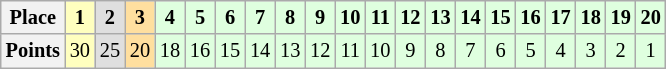<table class="wikitable" style="font-size:85%; text-align:center;">
<tr>
<th>Place</th>
<th style="background:#ffffbf;">1</th>
<th style="background:#dfdfdf;">2</th>
<th style="background:#ffdf9f;">3</th>
<th style="background:#dfffdf;">4</th>
<th style="background:#dfffdf;">5</th>
<th style="background:#dfffdf;">6</th>
<th style="background:#dfffdf;">7</th>
<th style="background:#dfffdf;">8</th>
<th style="background:#dfffdf;">9</th>
<th style="background:#dfffdf;">10</th>
<th style="background:#dfffdf;">11</th>
<th style="background:#dfffdf;">12</th>
<th style="background:#dfffdf;">13</th>
<th style="background:#dfffdf;">14</th>
<th style="background:#dfffdf;">15</th>
<th style="background:#dfffdf;">16</th>
<th style="background:#dfffdf;">17</th>
<th style="background:#dfffdf;">18</th>
<th style="background:#dfffdf;">19</th>
<th style="background:#dfffdf;">20</th>
</tr>
<tr>
<th>Points</th>
<td style="background:#ffffbf;">30</td>
<td style="background:#dfdfdf;">25</td>
<td style="background:#ffdf9f;">20</td>
<td style="background:#dfffdf;">18</td>
<td style="background:#dfffdf;">16</td>
<td style="background:#dfffdf;">15</td>
<td style="background:#dfffdf;">14</td>
<td style="background:#dfffdf;">13</td>
<td style="background:#dfffdf;">12</td>
<td style="background:#dfffdf;">11</td>
<td style="background:#dfffdf;">10</td>
<td style="background:#dfffdf;">9</td>
<td style="background:#dfffdf;">8</td>
<td style="background:#dfffdf;">7</td>
<td style="background:#dfffdf;">6</td>
<td style="background:#dfffdf;">5</td>
<td style="background:#dfffdf;">4</td>
<td style="background:#dfffdf;">3</td>
<td style="background:#dfffdf;">2</td>
<td style="background:#dfffdf;">1</td>
</tr>
</table>
